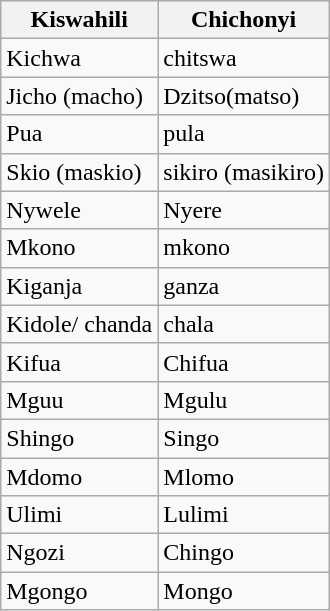<table class="wikitable">
<tr>
<th>Kiswahili</th>
<th>Chichonyi</th>
</tr>
<tr>
<td>Kichwa</td>
<td>chitswa</td>
</tr>
<tr>
<td>Jicho (macho)</td>
<td>Dzitso(matso)</td>
</tr>
<tr>
<td>Pua</td>
<td>pula</td>
</tr>
<tr>
<td>Skio (maskio)</td>
<td>sikiro (masikiro)</td>
</tr>
<tr>
<td>Nywele</td>
<td>Nyere</td>
</tr>
<tr>
<td>Mkono</td>
<td>mkono</td>
</tr>
<tr>
<td>Kiganja</td>
<td>ganza</td>
</tr>
<tr>
<td>Kidole/ chanda</td>
<td>chala</td>
</tr>
<tr>
<td>Kifua</td>
<td>Chifua</td>
</tr>
<tr>
<td>Mguu</td>
<td>Mgulu</td>
</tr>
<tr>
<td>Shingo</td>
<td>Singo</td>
</tr>
<tr>
<td>Mdomo</td>
<td>Mlomo</td>
</tr>
<tr>
<td>Ulimi</td>
<td>Lulimi</td>
</tr>
<tr>
<td>Ngozi</td>
<td>Chingo</td>
</tr>
<tr>
<td>Mgongo</td>
<td>Mongo</td>
</tr>
</table>
